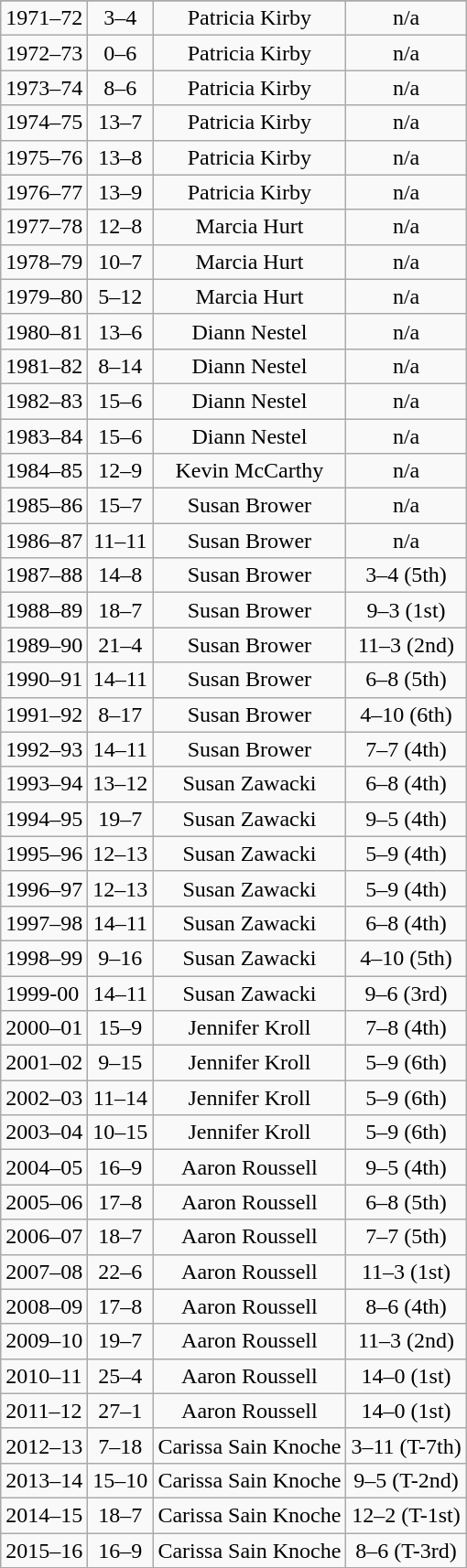<table class="wikitable" style="text-align:center">
<tr>
</tr>
<tr>
<td style="text-align:left">1971–72</td>
<td>3–4</td>
<td>Patricia Kirby</td>
<td>n/a</td>
</tr>
<tr>
<td style="text-align:left">1972–73</td>
<td>0–6</td>
<td>Patricia Kirby</td>
<td>n/a</td>
</tr>
<tr>
<td style="text-align:left">1973–74</td>
<td>8–6</td>
<td>Patricia Kirby</td>
<td>n/a</td>
</tr>
<tr>
<td style="text-align:left">1974–75</td>
<td>13–7</td>
<td>Patricia Kirby</td>
<td>n/a</td>
</tr>
<tr>
<td style="text-align:left">1975–76</td>
<td>13–8</td>
<td>Patricia Kirby</td>
<td>n/a</td>
</tr>
<tr>
<td style="text-align:left">1976–77</td>
<td>13–9</td>
<td>Patricia Kirby</td>
<td>n/a</td>
</tr>
<tr>
<td style="text-align:left">1977–78</td>
<td>12–8</td>
<td>Marcia Hurt</td>
<td>n/a</td>
</tr>
<tr>
<td style="text-align:left">1978–79</td>
<td>10–7</td>
<td>Marcia Hurt</td>
<td>n/a</td>
</tr>
<tr>
<td style="text-align:left">1979–80</td>
<td>5–12</td>
<td>Marcia Hurt</td>
<td>n/a</td>
</tr>
<tr>
<td style="text-align:left">1980–81</td>
<td>13–6</td>
<td>Diann Nestel</td>
<td>n/a</td>
</tr>
<tr>
<td style="text-align:left">1981–82</td>
<td>8–14</td>
<td>Diann Nestel</td>
<td>n/a</td>
</tr>
<tr>
<td style="text-align:left">1982–83</td>
<td>15–6</td>
<td>Diann Nestel</td>
<td>n/a</td>
</tr>
<tr>
<td style="text-align:left">1983–84</td>
<td>15–6</td>
<td>Diann Nestel</td>
<td>n/a</td>
</tr>
<tr>
<td style="text-align:left">1984–85</td>
<td>12–9</td>
<td>Kevin McCarthy</td>
<td>n/a</td>
</tr>
<tr>
<td style="text-align:left">1985–86</td>
<td>15–7</td>
<td>Susan Brower</td>
<td>n/a</td>
</tr>
<tr>
<td style="text-align:left">1986–87</td>
<td>11–11</td>
<td>Susan Brower</td>
<td>n/a</td>
</tr>
<tr>
<td style="text-align:left">1987–88</td>
<td>14–8</td>
<td>Susan Brower</td>
<td>3–4 (5th)</td>
</tr>
<tr>
<td style="text-align:left">1988–89</td>
<td>18–7</td>
<td>Susan Brower</td>
<td>9–3 (1st)</td>
</tr>
<tr>
<td style="text-align:left">1989–90</td>
<td>21–4</td>
<td>Susan Brower</td>
<td>11–3 (2nd)</td>
</tr>
<tr>
<td style="text-align:left">1990–91</td>
<td>14–11</td>
<td>Susan Brower</td>
<td>6–8 (5th)</td>
</tr>
<tr>
<td style="text-align:left">1991–92</td>
<td>8–17</td>
<td>Susan Brower</td>
<td>4–10 (6th)</td>
</tr>
<tr>
<td style="text-align:left">1992–93</td>
<td>14–11</td>
<td>Susan Brower</td>
<td>7–7 (4th)</td>
</tr>
<tr>
<td style="text-align:left">1993–94</td>
<td>13–12</td>
<td>Susan Zawacki</td>
<td>6–8 (4th)</td>
</tr>
<tr>
<td style="text-align:left">1994–95</td>
<td>19–7</td>
<td>Susan Zawacki</td>
<td>9–5 (4th)</td>
</tr>
<tr>
<td style="text-align:left">1995–96</td>
<td>12–13</td>
<td>Susan Zawacki</td>
<td>5–9 (4th)</td>
</tr>
<tr>
<td style="text-align:left">1996–97</td>
<td>12–13</td>
<td>Susan Zawacki</td>
<td>5–9 (4th)</td>
</tr>
<tr>
<td style="text-align:left">1997–98</td>
<td>14–11</td>
<td>Susan Zawacki</td>
<td>6–8 (4th)</td>
</tr>
<tr>
<td style="text-align:left">1998–99</td>
<td>9–16</td>
<td>Susan Zawacki</td>
<td>4–10 (5th)</td>
</tr>
<tr>
<td style="text-align:left">1999-00</td>
<td>14–11</td>
<td>Susan Zawacki</td>
<td>9–6 (3rd)</td>
</tr>
<tr>
<td style="text-align:left">2000–01</td>
<td>15–9</td>
<td>Jennifer Kroll</td>
<td>7–8 (4th)</td>
</tr>
<tr>
<td style="text-align:left">2001–02</td>
<td>9–15</td>
<td>Jennifer Kroll</td>
<td>5–9 (6th)</td>
</tr>
<tr>
<td style="text-align:left">2002–03</td>
<td>11–14</td>
<td>Jennifer Kroll</td>
<td>5–9 (6th)</td>
</tr>
<tr>
<td style="text-align:left">2003–04</td>
<td>10–15</td>
<td>Jennifer Kroll</td>
<td>5–9 (6th)</td>
</tr>
<tr>
<td style="text-align:left">2004–05</td>
<td>16–9</td>
<td>Aaron Roussell</td>
<td>9–5 (4th)</td>
</tr>
<tr>
<td style="text-align:left">2005–06</td>
<td>17–8</td>
<td>Aaron Roussell</td>
<td>6–8 (5th)</td>
</tr>
<tr>
<td style="text-align:left">2006–07</td>
<td>18–7</td>
<td>Aaron Roussell</td>
<td>7–7 (5th)</td>
</tr>
<tr>
<td style="text-align:left">2007–08</td>
<td>22–6</td>
<td>Aaron Roussell</td>
<td>11–3 (1st)</td>
</tr>
<tr>
<td style="text-align:left">2008–09</td>
<td>17–8</td>
<td>Aaron Roussell</td>
<td>8–6 (4th)</td>
</tr>
<tr>
<td style="text-align:left">2009–10</td>
<td>19–7</td>
<td>Aaron Roussell</td>
<td>11–3 (2nd)</td>
</tr>
<tr>
<td style="text-align:left">2010–11</td>
<td>25–4</td>
<td>Aaron Roussell</td>
<td>14–0 (1st)</td>
</tr>
<tr>
<td style="text-align:left">2011–12</td>
<td>27–1</td>
<td>Aaron Roussell</td>
<td>14–0 (1st)</td>
</tr>
<tr>
<td style="text-align:left">2012–13</td>
<td>7–18</td>
<td>Carissa Sain Knoche</td>
<td>3–11 (T-7th)</td>
</tr>
<tr>
<td style="text-align:left">2013–14</td>
<td>15–10</td>
<td>Carissa Sain Knoche</td>
<td>9–5 (T-2nd)</td>
</tr>
<tr>
<td style="text-align:left">2014–15</td>
<td>18–7</td>
<td>Carissa Sain Knoche</td>
<td>12–2 (T-1st)</td>
</tr>
<tr>
<td style="text-align:left">2015–16</td>
<td>16–9</td>
<td>Carissa Sain Knoche</td>
<td>8–6 (T-3rd)</td>
</tr>
<tr>
</tr>
<tr align="center">
</tr>
</table>
